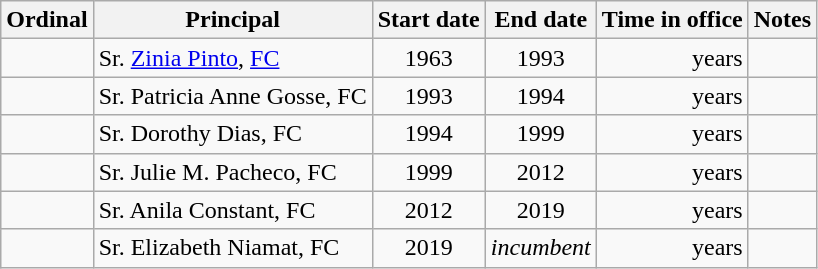<table class="wikitable">
<tr>
<th>Ordinal</th>
<th>Principal</th>
<th>Start date</th>
<th>End date</th>
<th>Time in office</th>
<th>Notes</th>
</tr>
<tr>
<td align=center></td>
<td>Sr. <a href='#'>Zinia Pinto</a>, <a href='#'>FC</a></td>
<td align=center>1963</td>
<td align=center>1993</td>
<td align=right> years</td>
<td></td>
</tr>
<tr>
<td align=center></td>
<td>Sr. Patricia Anne Gosse, FC</td>
<td align=center>1993</td>
<td align=center>1994</td>
<td align=right> years</td>
<td></td>
</tr>
<tr>
<td align=center></td>
<td>Sr. Dorothy Dias, FC</td>
<td align=center>1994</td>
<td align=center>1999</td>
<td align=right> years</td>
<td></td>
</tr>
<tr>
<td align=center></td>
<td>Sr. Julie M. Pacheco, FC</td>
<td align=center>1999</td>
<td align=center>2012</td>
<td align=right> years</td>
<td></td>
</tr>
<tr>
<td align=center></td>
<td>Sr. Anila Constant, FC</td>
<td align=center>2012</td>
<td align=center>2019</td>
<td align=right> years</td>
<td></td>
</tr>
<tr>
<td align=center></td>
<td>Sr. Elizabeth Niamat, FC</td>
<td align=center>2019</td>
<td align=center><em>incumbent</em></td>
<td align=right> years</td>
<td></td>
</tr>
</table>
